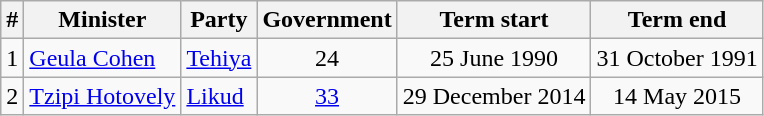<table class=wikitable style=text-align:center>
<tr>
<th>#</th>
<th>Minister</th>
<th>Party</th>
<th>Government</th>
<th>Term start</th>
<th>Term end</th>
</tr>
<tr>
<td>1</td>
<td align=left><a href='#'>Geula Cohen</a></td>
<td align=left><a href='#'>Tehiya</a></td>
<td>24</td>
<td>25 June 1990</td>
<td>31 October 1991</td>
</tr>
<tr>
<td>2</td>
<td align=left><a href='#'>Tzipi Hotovely</a></td>
<td align=left><a href='#'>Likud</a></td>
<td><a href='#'>33</a></td>
<td>29 December 2014</td>
<td>14 May 2015</td>
</tr>
</table>
